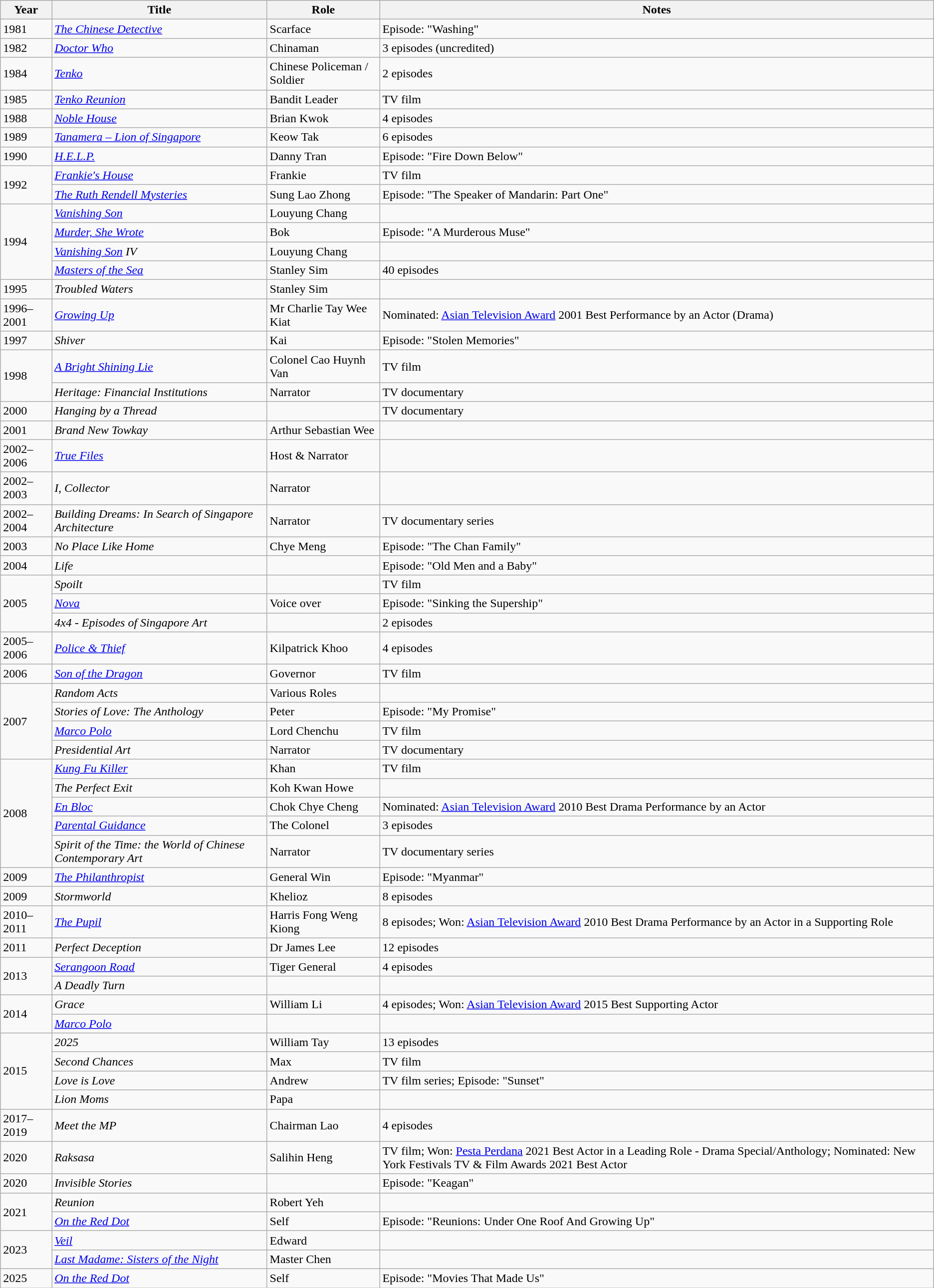<table class="wikitable sortable">
<tr>
<th>Year</th>
<th>Title</th>
<th>Role</th>
<th>Notes</th>
</tr>
<tr>
<td>1981</td>
<td><em><a href='#'>The Chinese Detective</a></em></td>
<td>Scarface</td>
<td>Episode: "Washing"</td>
</tr>
<tr>
<td>1982</td>
<td><em><a href='#'>Doctor Who</a></em></td>
<td>Chinaman</td>
<td>3 episodes (uncredited)</td>
</tr>
<tr>
<td>1984</td>
<td><em><a href='#'>Tenko</a></em></td>
<td>Chinese Policeman / Soldier</td>
<td>2 episodes</td>
</tr>
<tr>
<td>1985</td>
<td><em><a href='#'>Tenko Reunion</a></em></td>
<td>Bandit Leader</td>
<td>TV film</td>
</tr>
<tr>
<td>1988</td>
<td><em><a href='#'>Noble House</a></em></td>
<td>Brian Kwok</td>
<td>4 episodes</td>
</tr>
<tr>
<td>1989</td>
<td><em><a href='#'>Tanamera – Lion of Singapore</a></em></td>
<td>Keow Tak</td>
<td>6 episodes</td>
</tr>
<tr>
<td>1990</td>
<td><em><a href='#'>H.E.L.P.</a></em></td>
<td>Danny Tran</td>
<td>Episode: "Fire Down Below"</td>
</tr>
<tr>
<td rowspan="2">1992</td>
<td><em><a href='#'>Frankie's House</a></em></td>
<td>Frankie</td>
<td>TV film</td>
</tr>
<tr>
<td><em><a href='#'>The Ruth Rendell Mysteries</a></em></td>
<td>Sung Lao Zhong</td>
<td>Episode: "The Speaker of Mandarin: Part One"</td>
</tr>
<tr>
<td rowspan="4">1994</td>
<td><em><a href='#'>Vanishing Son</a></em></td>
<td>Louyung Chang</td>
<td></td>
</tr>
<tr>
<td><em><a href='#'>Murder, She Wrote</a></em></td>
<td>Bok</td>
<td>Episode: "A Murderous Muse"</td>
</tr>
<tr>
<td><em><a href='#'>Vanishing Son</a> IV</em></td>
<td>Louyung Chang</td>
<td></td>
</tr>
<tr>
<td><em><a href='#'>Masters of the Sea</a></em></td>
<td>Stanley Sim</td>
<td>40 episodes</td>
</tr>
<tr>
<td>1995</td>
<td><em>Troubled Waters</em></td>
<td>Stanley Sim</td>
<td></td>
</tr>
<tr>
<td>1996–2001</td>
<td><em><a href='#'>Growing Up</a></em></td>
<td>Mr Charlie Tay Wee Kiat</td>
<td>Nominated: <a href='#'>Asian Television Award</a> 2001 Best Performance by an Actor (Drama)</td>
</tr>
<tr>
<td>1997</td>
<td><em>Shiver</em></td>
<td>Kai</td>
<td>Episode: "Stolen Memories"</td>
</tr>
<tr>
<td rowspan="2">1998</td>
<td><em><a href='#'>A Bright Shining Lie</a></em></td>
<td>Colonel Cao Huynh Van</td>
<td>TV film</td>
</tr>
<tr>
<td><em>Heritage: Financial Institutions</em></td>
<td>Narrator</td>
<td>TV documentary</td>
</tr>
<tr>
<td>2000</td>
<td><em>Hanging by a Thread</em></td>
<td></td>
<td>TV documentary</td>
</tr>
<tr>
<td>2001</td>
<td><em>Brand New Towkay</em></td>
<td>Arthur Sebastian Wee</td>
<td></td>
</tr>
<tr>
<td>2002–2006</td>
<td><em><a href='#'>True Files</a></em></td>
<td>Host & Narrator</td>
<td></td>
</tr>
<tr>
<td>2002–2003</td>
<td><em>I, Collector</em></td>
<td>Narrator</td>
<td></td>
</tr>
<tr>
<td>2002–2004</td>
<td><em>Building Dreams: In Search of Singapore Architecture</em></td>
<td>Narrator</td>
<td>TV documentary series</td>
</tr>
<tr>
<td>2003</td>
<td><em>No Place Like Home</em></td>
<td>Chye Meng</td>
<td>Episode: "The Chan Family"</td>
</tr>
<tr>
<td>2004</td>
<td><em>Life</em></td>
<td></td>
<td>Episode: "Old Men and a Baby"</td>
</tr>
<tr>
<td rowspan="3">2005</td>
<td><em>Spoilt</em></td>
<td></td>
<td>TV film</td>
</tr>
<tr>
<td><em><a href='#'>Nova</a></em></td>
<td>Voice over</td>
<td>Episode: "Sinking the Supership"</td>
</tr>
<tr>
<td><em>4x4 - Episodes of Singapore Art</em></td>
<td></td>
<td>2 episodes</td>
</tr>
<tr>
<td>2005–2006</td>
<td><em><a href='#'>Police & Thief</a></em></td>
<td>Kilpatrick Khoo</td>
<td>4 episodes</td>
</tr>
<tr>
<td>2006</td>
<td><em><a href='#'>Son of the Dragon</a></em></td>
<td>Governor</td>
<td>TV film</td>
</tr>
<tr>
<td rowspan="4">2007</td>
<td><em>Random Acts</em></td>
<td>Various Roles</td>
<td></td>
</tr>
<tr>
<td><em>Stories of Love: The Anthology</em></td>
<td>Peter</td>
<td>Episode: "My Promise"</td>
</tr>
<tr>
<td><em><a href='#'>Marco Polo</a></em></td>
<td>Lord Chenchu</td>
<td>TV film</td>
</tr>
<tr>
<td><em>Presidential Art</em></td>
<td>Narrator</td>
<td>TV documentary</td>
</tr>
<tr>
<td rowspan="5">2008</td>
<td><em><a href='#'>Kung Fu Killer</a></em></td>
<td>Khan</td>
<td>TV film</td>
</tr>
<tr>
<td><em>The Perfect Exit</em></td>
<td>Koh Kwan Howe</td>
<td></td>
</tr>
<tr>
<td><em><a href='#'>En Bloc</a></em></td>
<td>Chok Chye Cheng</td>
<td>Nominated: <a href='#'>Asian Television Award</a> 2010 Best Drama Performance by an Actor</td>
</tr>
<tr>
<td><em><a href='#'>Parental Guidance</a></em></td>
<td>The Colonel</td>
<td>3 episodes</td>
</tr>
<tr>
<td><em>Spirit of the Time: the World of Chinese Contemporary Art</em></td>
<td>Narrator</td>
<td>TV documentary series</td>
</tr>
<tr>
<td>2009</td>
<td><em><a href='#'>The Philanthropist</a></em></td>
<td>General Win</td>
<td>Episode: "Myanmar"</td>
</tr>
<tr>
<td>2009</td>
<td><em>Stormworld</em></td>
<td>Khelioz</td>
<td>8 episodes</td>
</tr>
<tr>
<td>2010–2011</td>
<td><em><a href='#'>The Pupil</a></em></td>
<td>Harris Fong Weng Kiong</td>
<td>8 episodes; Won: <a href='#'>Asian Television Award</a> 2010 Best Drama Performance by an Actor in a Supporting Role</td>
</tr>
<tr>
<td>2011</td>
<td><em>Perfect Deception</em></td>
<td>Dr James Lee</td>
<td>12 episodes</td>
</tr>
<tr>
<td rowspan="2">2013</td>
<td><em><a href='#'>Serangoon Road</a></em></td>
<td>Tiger General</td>
<td>4 episodes</td>
</tr>
<tr>
<td><em>A Deadly Turn</em></td>
<td></td>
<td></td>
</tr>
<tr>
<td rowspan="2">2014</td>
<td><em>Grace</em></td>
<td>William Li</td>
<td>4 episodes; Won: <a href='#'>Asian Television Award</a> 2015 Best Supporting Actor</td>
</tr>
<tr>
<td><em><a href='#'>Marco Polo</a></em></td>
<td></td>
<td></td>
</tr>
<tr>
<td rowspan="4">2015</td>
<td><em>2025</em></td>
<td>William Tay</td>
<td>13 episodes</td>
</tr>
<tr>
<td><em>Second Chances</em></td>
<td>Max</td>
<td>TV film</td>
</tr>
<tr>
<td><em>Love is Love</em></td>
<td>Andrew</td>
<td>TV film series; Episode: "Sunset"</td>
</tr>
<tr>
<td><em>Lion Moms</em></td>
<td>Papa</td>
<td></td>
</tr>
<tr>
<td>2017–2019</td>
<td><em>Meet the MP</em></td>
<td>Chairman Lao</td>
<td>4 episodes</td>
</tr>
<tr>
<td>2020</td>
<td><em>Raksasa</em></td>
<td>Salihin Heng</td>
<td>TV film; Won: <a href='#'>Pesta Perdana</a> 2021 Best Actor in a Leading Role - Drama Special/Anthology; Nominated: New York Festivals TV & Film Awards 2021 Best Actor</td>
</tr>
<tr>
<td>2020</td>
<td><em>Invisible Stories</em></td>
<td></td>
<td>Episode: "Keagan"</td>
</tr>
<tr>
<td rowspan="2">2021</td>
<td><em>Reunion</em></td>
<td>Robert Yeh</td>
<td></td>
</tr>
<tr>
<td><em><a href='#'>On the Red Dot</a></em></td>
<td>Self</td>
<td>Episode: "Reunions: Under One Roof And Growing Up"</td>
</tr>
<tr>
<td rowspan="2">2023</td>
<td><em><a href='#'>Veil</a></em></td>
<td>Edward</td>
<td></td>
</tr>
<tr>
<td><em><a href='#'>Last Madame: Sisters of the Night</a></em></td>
<td>Master Chen</td>
<td></td>
</tr>
<tr>
<td>2025</td>
<td><em><a href='#'>On the Red Dot</a></em></td>
<td>Self</td>
<td>Episode: "Movies That Made Us"</td>
</tr>
</table>
